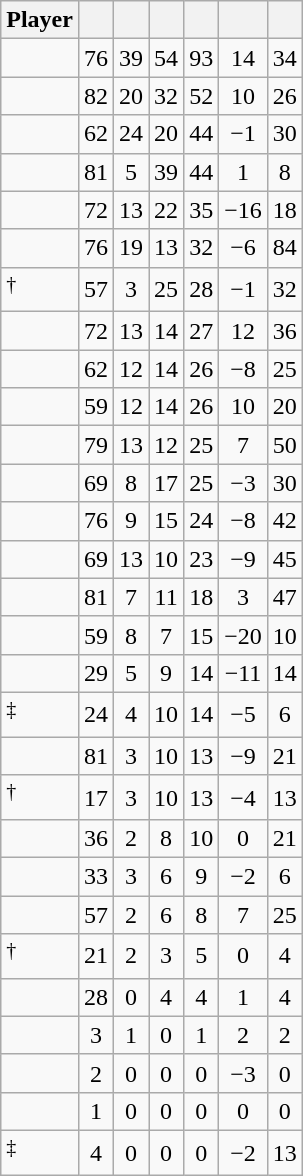<table class="wikitable sortable" style="text-align:center;">
<tr>
<th>Player</th>
<th></th>
<th></th>
<th></th>
<th></th>
<th data-sort-type="number"></th>
<th></th>
</tr>
<tr>
<td style="text-align:left;"></td>
<td>76</td>
<td>39</td>
<td>54</td>
<td>93</td>
<td>14</td>
<td>34</td>
</tr>
<tr>
<td style="text-align:left;"></td>
<td>82</td>
<td>20</td>
<td>32</td>
<td>52</td>
<td>10</td>
<td>26</td>
</tr>
<tr>
<td style="text-align:left;"></td>
<td>62</td>
<td>24</td>
<td>20</td>
<td>44</td>
<td>−1</td>
<td>30</td>
</tr>
<tr>
<td style="text-align:left;"></td>
<td>81</td>
<td>5</td>
<td>39</td>
<td>44</td>
<td>1</td>
<td>8</td>
</tr>
<tr>
<td style="text-align:left;"></td>
<td>72</td>
<td>13</td>
<td>22</td>
<td>35</td>
<td>−16</td>
<td>18</td>
</tr>
<tr>
<td style="text-align:left;"></td>
<td>76</td>
<td>19</td>
<td>13</td>
<td>32</td>
<td>−6</td>
<td>84</td>
</tr>
<tr>
<td style="text-align:left;"><sup>†</sup></td>
<td>57</td>
<td>3</td>
<td>25</td>
<td>28</td>
<td>−1</td>
<td>32</td>
</tr>
<tr>
<td style="text-align:left;"></td>
<td>72</td>
<td>13</td>
<td>14</td>
<td>27</td>
<td>12</td>
<td>36</td>
</tr>
<tr>
<td style="text-align:left;"></td>
<td>62</td>
<td>12</td>
<td>14</td>
<td>26</td>
<td>−8</td>
<td>25</td>
</tr>
<tr>
<td style="text-align:left;"></td>
<td>59</td>
<td>12</td>
<td>14</td>
<td>26</td>
<td>10</td>
<td>20</td>
</tr>
<tr>
<td style="text-align:left;"></td>
<td>79</td>
<td>13</td>
<td>12</td>
<td>25</td>
<td>7</td>
<td>50</td>
</tr>
<tr>
<td style="text-align:left;"></td>
<td>69</td>
<td>8</td>
<td>17</td>
<td>25</td>
<td>−3</td>
<td>30</td>
</tr>
<tr>
<td style="text-align:left;"></td>
<td>76</td>
<td>9</td>
<td>15</td>
<td>24</td>
<td>−8</td>
<td>42</td>
</tr>
<tr>
<td style="text-align:left;"></td>
<td>69</td>
<td>13</td>
<td>10</td>
<td>23</td>
<td>−9</td>
<td>45</td>
</tr>
<tr>
<td style="text-align:left;"></td>
<td>81</td>
<td>7</td>
<td>11</td>
<td>18</td>
<td>3</td>
<td>47</td>
</tr>
<tr>
<td style="text-align:left;"></td>
<td>59</td>
<td>8</td>
<td>7</td>
<td>15</td>
<td>−20</td>
<td>10</td>
</tr>
<tr>
<td style="text-align:left;"></td>
<td>29</td>
<td>5</td>
<td>9</td>
<td>14</td>
<td>−11</td>
<td>14</td>
</tr>
<tr>
<td style="text-align:left;"><sup>‡</sup></td>
<td>24</td>
<td>4</td>
<td>10</td>
<td>14</td>
<td>−5</td>
<td>6</td>
</tr>
<tr>
<td style="text-align:left;"></td>
<td>81</td>
<td>3</td>
<td>10</td>
<td>13</td>
<td>−9</td>
<td>21</td>
</tr>
<tr>
<td style="text-align:left;"><sup>†</sup></td>
<td>17</td>
<td>3</td>
<td>10</td>
<td>13</td>
<td>−4</td>
<td>13</td>
</tr>
<tr>
<td style="text-align:left;"></td>
<td>36</td>
<td>2</td>
<td>8</td>
<td>10</td>
<td>0</td>
<td>21</td>
</tr>
<tr>
<td style="text-align:left;"></td>
<td>33</td>
<td>3</td>
<td>6</td>
<td>9</td>
<td>−2</td>
<td>6</td>
</tr>
<tr>
<td style="text-align:left;"></td>
<td>57</td>
<td>2</td>
<td>6</td>
<td>8</td>
<td>7</td>
<td>25</td>
</tr>
<tr>
<td style="text-align:left;"><sup>†</sup></td>
<td>21</td>
<td>2</td>
<td>3</td>
<td>5</td>
<td>0</td>
<td>4</td>
</tr>
<tr>
<td style="text-align:left;"></td>
<td>28</td>
<td>0</td>
<td>4</td>
<td>4</td>
<td>1</td>
<td>4</td>
</tr>
<tr>
<td style="text-align:left;"></td>
<td>3</td>
<td>1</td>
<td>0</td>
<td>1</td>
<td>2</td>
<td>2</td>
</tr>
<tr>
<td style="text-align:left;"></td>
<td>2</td>
<td>0</td>
<td>0</td>
<td>0</td>
<td>−3</td>
<td>0</td>
</tr>
<tr>
<td style="text-align:left;"></td>
<td>1</td>
<td>0</td>
<td>0</td>
<td>0</td>
<td>0</td>
<td>0</td>
</tr>
<tr>
<td style="text-align:left;"><sup>‡</sup></td>
<td>4</td>
<td>0</td>
<td>0</td>
<td>0</td>
<td>−2</td>
<td>13</td>
</tr>
</table>
